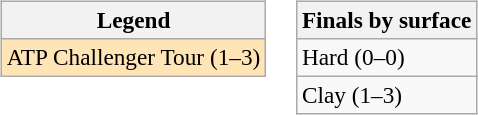<table>
<tr valign=top>
<td><br><table class="wikitable" style=font-size:97%>
<tr>
<th>Legend</th>
</tr>
<tr style="background:moccasin;">
<td>ATP Challenger Tour (1–3)</td>
</tr>
</table>
</td>
<td><br><table class="wikitable" style=font-size:97%>
<tr>
<th>Finals by surface</th>
</tr>
<tr>
<td>Hard (0–0)</td>
</tr>
<tr>
<td>Clay (1–3)</td>
</tr>
</table>
</td>
</tr>
</table>
